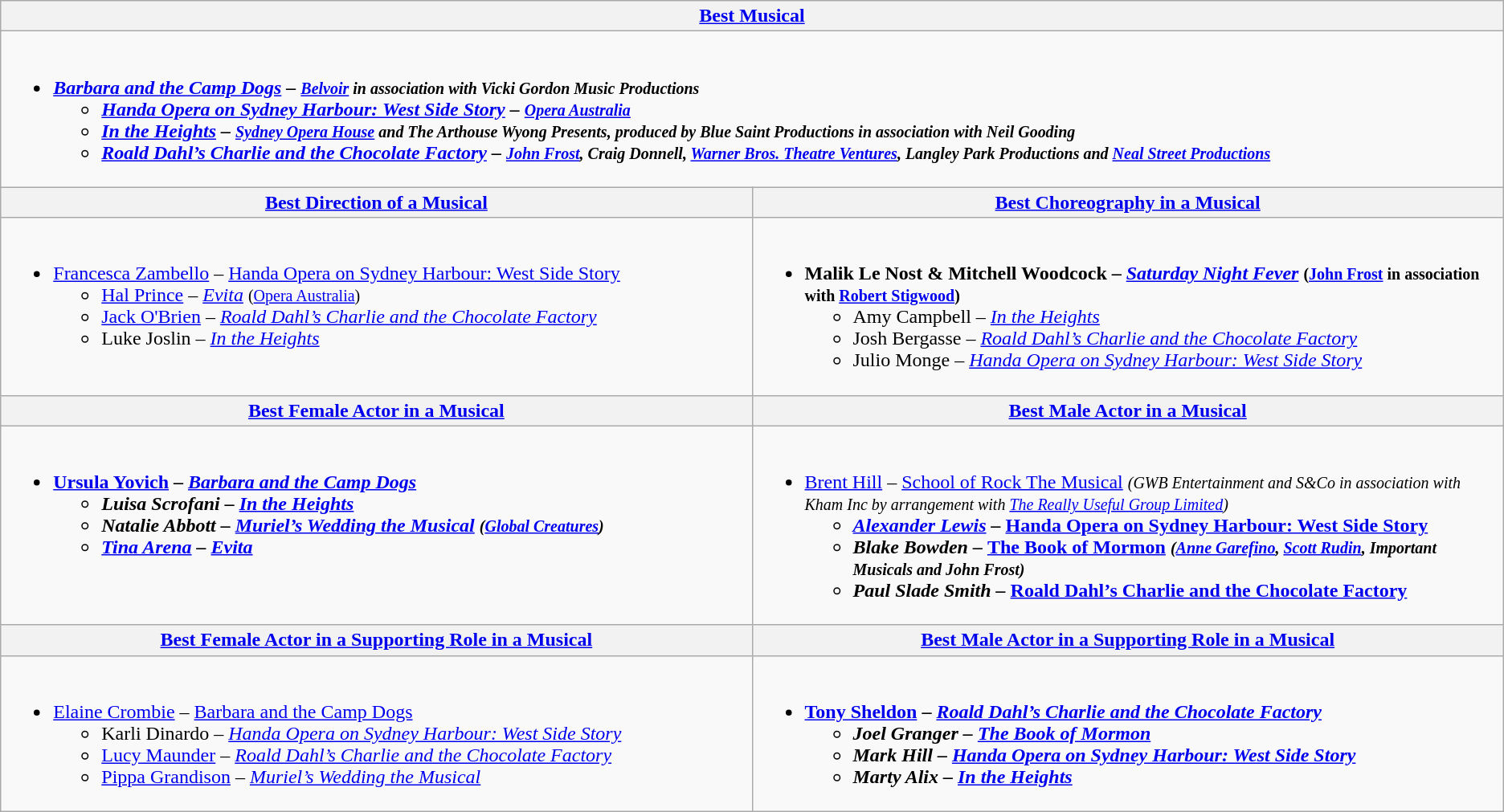<table class="wikitable">
<tr>
<th colspan=2><a href='#'>Best Musical</a></th>
</tr>
<tr>
<td colspan=2 valign="top"><br><ul><li><strong><em><a href='#'>Barbara and the Camp Dogs</a><em> – <small><a href='#'>Belvoir</a> in association with Vicki Gordon Music Productions</small><strong><ul><li></em><a href='#'>Handa Opera on Sydney Harbour: West Side Story</a><em> – <small><a href='#'>Opera Australia</a></small></li><li></em><a href='#'>In the Heights</a><em> – <small><a href='#'>Sydney Opera House</a> and The Arthouse Wyong Presents, produced by Blue Saint Productions in association with Neil Gooding</small></li><li></em><a href='#'>Roald Dahl’s Charlie and the Chocolate Factory</a><em> – <small><a href='#'>John Frost</a>, Craig Donnell, <a href='#'>Warner Bros. Theatre Ventures</a>, Langley Park Productions and <a href='#'>Neal Street Productions</a></small></li></ul></li></ul></td>
</tr>
<tr>
<th style="width:50%;"><a href='#'>Best Direction of a Musical</a></th>
<th style="width:50%;"><a href='#'>Best Choreography in a Musical</a></th>
</tr>
<tr>
<td valign="top"><br><ul><li></strong><a href='#'>Francesca Zambello</a> – </em><a href='#'>Handa Opera on Sydney Harbour: West Side Story</a></em></strong><ul><li><a href='#'>Hal Prince</a> – <em><a href='#'>Evita</a></em> <small>(<a href='#'>Opera Australia</a>)</small></li><li><a href='#'>Jack O'Brien</a> – <em><a href='#'>Roald Dahl’s Charlie and the Chocolate Factory</a></em></li><li>Luke Joslin – <em><a href='#'>In the Heights</a></em></li></ul></li></ul></td>
<td valign="top"><br><ul><li><strong>Malik Le Nost & Mitchell Woodcock – <em><a href='#'>Saturday Night Fever</a></em> <small>(<a href='#'>John Frost</a> in association with <a href='#'>Robert Stigwood</a>)</small></strong><ul><li>Amy Campbell – <em><a href='#'>In the Heights</a></em></li><li>Josh Bergasse – <em><a href='#'>Roald Dahl’s Charlie and the Chocolate Factory</a></em></li><li>Julio Monge – <em><a href='#'>Handa Opera on Sydney Harbour: West Side Story</a></em></li></ul></li></ul></td>
</tr>
<tr>
<th><a href='#'>Best Female Actor in a Musical</a></th>
<th><a href='#'>Best Male Actor in a Musical</a></th>
</tr>
<tr>
<td valign="top"><br><ul><li><strong><a href='#'>Ursula Yovich</a> – <em><a href='#'>Barbara and the Camp Dogs</a><strong><em><ul><li>Luisa Scrofani – </em><a href='#'>In the Heights</a><em></li><li>Natalie Abbott – </em><a href='#'>Muriel’s Wedding the Musical</a><em> <small>(<a href='#'>Global Creatures</a>)</small></li><li><a href='#'>Tina Arena</a> – </em><a href='#'>Evita</a><em></li></ul></li></ul></td>
<td valign="top"><br><ul><li></strong><a href='#'>Brent Hill</a> – </em><a href='#'>School of Rock The Musical</a><em> <small>(GWB Entertainment and S&Co in association with Kham Inc by arrangement with <a href='#'>The Really Useful Group Limited</a>)</small><strong><ul><li><a href='#'>Alexander Lewis</a> – </em><a href='#'>Handa Opera on Sydney Harbour: West Side Story</a><em></li><li>Blake Bowden – </em><a href='#'>The Book of Mormon</a><em> <small>(<a href='#'>Anne Garefino</a>, <a href='#'>Scott Rudin</a>, Important Musicals and John Frost)</small></li><li>Paul Slade Smith – </em><a href='#'>Roald Dahl’s Charlie and the Chocolate Factory</a><em></li></ul></li></ul></td>
</tr>
<tr>
<th><a href='#'>Best Female Actor in a Supporting Role in a Musical</a></th>
<th><a href='#'>Best Male Actor in a Supporting Role in a Musical</a></th>
</tr>
<tr>
<td valign="top"><br><ul><li></strong><a href='#'>Elaine Crombie</a> – </em><a href='#'>Barbara and the Camp Dogs</a></em></strong><ul><li>Karli Dinardo – <em><a href='#'>Handa Opera on Sydney Harbour: West Side Story</a></em></li><li><a href='#'>Lucy Maunder</a> – <em><a href='#'>Roald Dahl’s Charlie and the Chocolate Factory</a></em></li><li><a href='#'>Pippa Grandison</a> – <em><a href='#'>Muriel’s Wedding the Musical</a></em></li></ul></li></ul></td>
<td valign="top"><br><ul><li><strong><a href='#'>Tony Sheldon</a> – <em><a href='#'>Roald Dahl’s Charlie and the Chocolate Factory</a><strong><em><ul><li>Joel Granger – </em><a href='#'>The Book of Mormon</a><em></li><li>Mark Hill – </em><a href='#'>Handa Opera on Sydney Harbour: West Side Story</a><em></li><li>Marty Alix – </em><a href='#'>In the Heights</a><em></li></ul></li></ul></td>
</tr>
</table>
